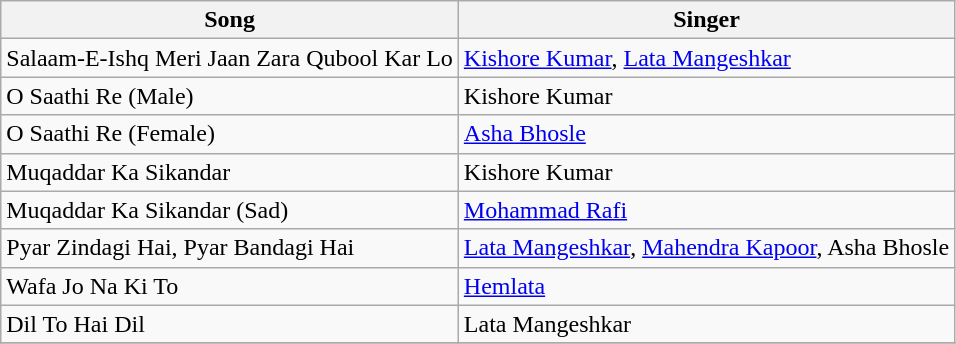<table class="wikitable">
<tr>
<th>Song</th>
<th>Singer</th>
</tr>
<tr>
<td>Salaam-E-Ishq Meri Jaan Zara Qubool Kar Lo</td>
<td><a href='#'>Kishore Kumar</a>, <a href='#'>Lata Mangeshkar</a></td>
</tr>
<tr>
<td>O Saathi Re (Male)</td>
<td>Kishore Kumar</td>
</tr>
<tr>
<td>O Saathi Re (Female)</td>
<td><a href='#'>Asha Bhosle</a></td>
</tr>
<tr>
<td>Muqaddar Ka Sikandar</td>
<td>Kishore Kumar</td>
</tr>
<tr>
<td>Muqaddar Ka Sikandar (Sad)</td>
<td><a href='#'>Mohammad Rafi</a></td>
</tr>
<tr>
<td>Pyar Zindagi Hai, Pyar Bandagi Hai</td>
<td><a href='#'>Lata Mangeshkar</a>, <a href='#'>Mahendra Kapoor</a>, Asha Bhosle</td>
</tr>
<tr>
<td>Wafa Jo Na Ki To</td>
<td><a href='#'>Hemlata</a></td>
</tr>
<tr>
<td>Dil To Hai Dil</td>
<td>Lata Mangeshkar</td>
</tr>
<tr>
</tr>
</table>
